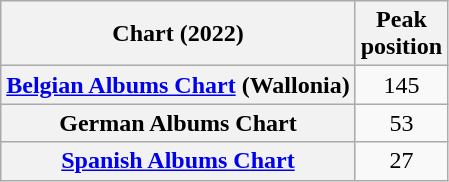<table class="wikitable sortable plainrowheaders">
<tr>
<th scope="col">Chart (2022)</th>
<th scope="col">Peak<br>position</th>
</tr>
<tr>
<th scope="row"><a href='#'>Belgian Albums Chart</a> (Wallonia)</th>
<td style="text-align:center;">145</td>
</tr>
<tr>
<th scope="row">German Albums Chart</th>
<td style="text-align:center;">53</td>
</tr>
<tr>
<th scope="row"><a href='#'>Spanish Albums Chart</a></th>
<td style="text-align:center;">27</td>
</tr>
</table>
